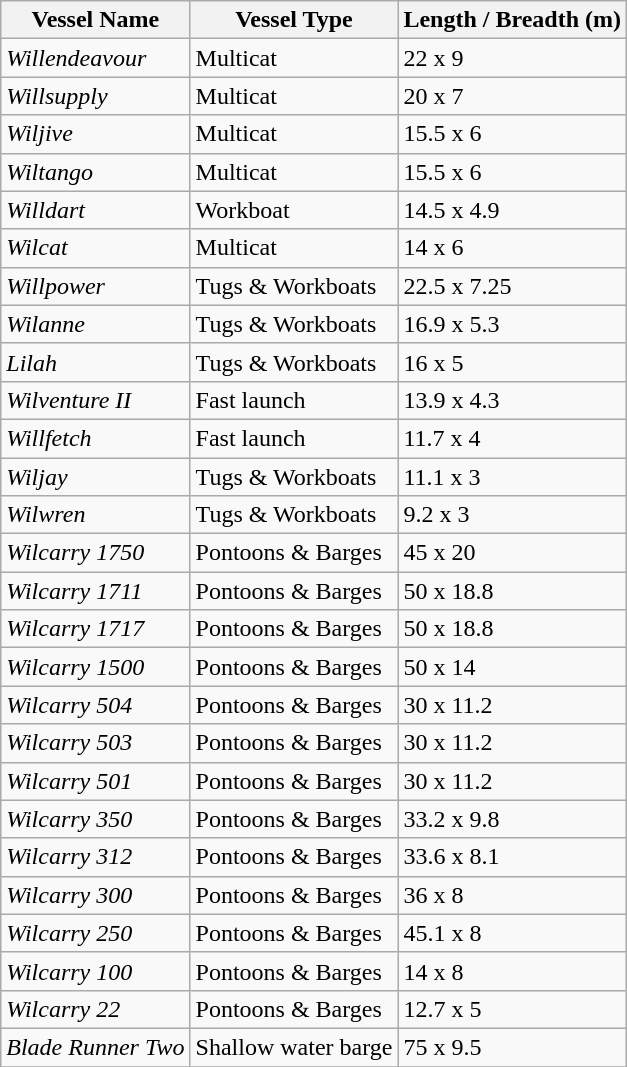<table class="wikitable">
<tr>
<th>Vessel Name</th>
<th>Vessel Type</th>
<th>Length / Breadth (m)</th>
</tr>
<tr>
<td><em>Willendeavour</em></td>
<td>Multicat</td>
<td>22 x 9</td>
</tr>
<tr>
<td><em>Willsupply</em></td>
<td>Multicat</td>
<td>20 x 7</td>
</tr>
<tr>
<td><em>Wiljive</em></td>
<td>Multicat</td>
<td>15.5 x 6</td>
</tr>
<tr>
<td><em>Wiltango</em></td>
<td>Multicat</td>
<td>15.5 x 6</td>
</tr>
<tr>
<td><em>Willdart</em></td>
<td>Workboat</td>
<td>14.5 x 4.9</td>
</tr>
<tr>
<td><em>Wilcat</em></td>
<td>Multicat</td>
<td>14 x 6</td>
</tr>
<tr>
<td><em>Willpower</em></td>
<td>Tugs & Workboats</td>
<td>22.5 x 7.25</td>
</tr>
<tr>
<td><em>Wilanne</em></td>
<td>Tugs & Workboats</td>
<td>16.9 x 5.3</td>
</tr>
<tr>
<td><em>Lilah</em></td>
<td>Tugs & Workboats</td>
<td>16 x 5</td>
</tr>
<tr>
<td><em>Wilventure II</em></td>
<td>Fast launch</td>
<td>13.9 x 4.3</td>
</tr>
<tr>
<td><em>Willfetch</em></td>
<td>Fast launch</td>
<td>11.7 x 4</td>
</tr>
<tr>
<td><em>Wiljay</em></td>
<td>Tugs & Workboats</td>
<td>11.1 x 3</td>
</tr>
<tr>
<td><em>Wilwren</em></td>
<td>Tugs & Workboats</td>
<td>9.2 x 3</td>
</tr>
<tr>
<td><em>Wilcarry 1750</em></td>
<td>Pontoons & Barges</td>
<td>45 x 20</td>
</tr>
<tr>
<td><em>Wilcarry 1711</em></td>
<td>Pontoons & Barges</td>
<td>50 x 18.8</td>
</tr>
<tr>
<td><em>Wilcarry 1717</em></td>
<td>Pontoons & Barges</td>
<td>50 x 18.8</td>
</tr>
<tr>
<td><em>Wilcarry 1500</em></td>
<td>Pontoons & Barges</td>
<td>50 x 14</td>
</tr>
<tr>
<td><em>Wilcarry 504</em></td>
<td>Pontoons & Barges</td>
<td>30 x 11.2</td>
</tr>
<tr>
<td><em>Wilcarry 503</em></td>
<td>Pontoons & Barges</td>
<td>30 x 11.2</td>
</tr>
<tr>
<td><em>Wilcarry 501</em></td>
<td>Pontoons & Barges</td>
<td>30 x 11.2</td>
</tr>
<tr>
<td><em>Wilcarry 350</em></td>
<td>Pontoons & Barges</td>
<td>33.2 x 9.8</td>
</tr>
<tr>
<td><em>Wilcarry 312</em></td>
<td>Pontoons & Barges</td>
<td>33.6 x 8.1</td>
</tr>
<tr>
<td><em>Wilcarry 300</em></td>
<td>Pontoons & Barges</td>
<td>36 x 8</td>
</tr>
<tr>
<td><em>Wilcarry 250</em></td>
<td>Pontoons & Barges</td>
<td>45.1 x 8</td>
</tr>
<tr>
<td><em>Wilcarry 100</em></td>
<td>Pontoons & Barges</td>
<td>14 x 8</td>
</tr>
<tr>
<td><em>Wilcarry 22</em></td>
<td>Pontoons & Barges</td>
<td>12.7 x 5</td>
</tr>
<tr>
<td><em>Blade Runner Two</em></td>
<td>Shallow water barge</td>
<td>75 x 9.5</td>
</tr>
<tr>
</tr>
</table>
